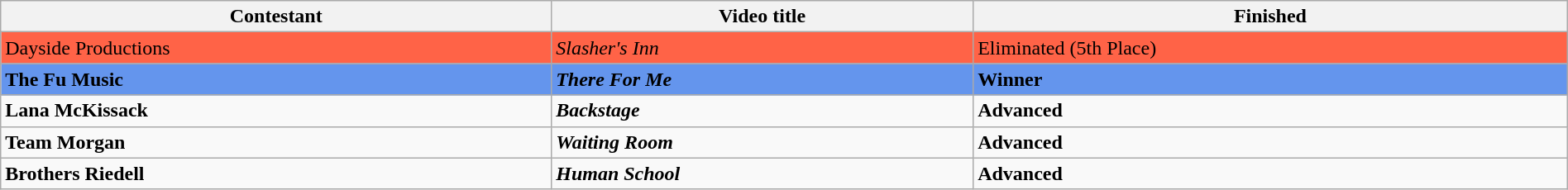<table class="wikitable" width="100%">
<tr>
<th>Contestant</th>
<th>Video title</th>
<th>Finished</th>
</tr>
<tr>
<td style="background:tomato; color:black;">Dayside Productions</td>
<td style="background:tomato; color:black;"><em>Slasher's Inn</em></td>
<td style="background:tomato; color:black;">Eliminated (5th Place)</td>
</tr>
<tr>
<td style="background:cornflowerblue; color:black;"><strong>The Fu Music</strong></td>
<td style="background:cornflowerblue; color:black;"><strong><em>There For Me</em></strong></td>
<td style="background:cornflowerblue; color:black;"><strong>Winner</strong></td>
</tr>
<tr>
<td><strong>Lana McKissack</strong></td>
<td><strong><em>Backstage</em></strong></td>
<td><strong>Advanced</strong></td>
</tr>
<tr>
<td><strong>Team Morgan</strong></td>
<td><strong><em>Waiting Room</em></strong></td>
<td><strong>Advanced</strong></td>
</tr>
<tr>
<td><strong>Brothers Riedell</strong></td>
<td><strong><em>Human School</em></strong></td>
<td><strong>Advanced</strong></td>
</tr>
</table>
